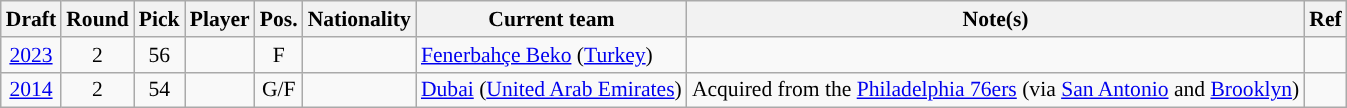<table class="wikitable sortable" style="text-align:left; font-size:90%;">
<tr>
<th>Draft</th>
<th>Round</th>
<th>Pick</th>
<th>Player</th>
<th>Pos.</th>
<th>Nationality</th>
<th>Current team</th>
<th>Note(s)</th>
<th class="unsortable">Ref</th>
</tr>
<tr>
<td style="text-align:center;"><a href='#'>2023</a></td>
<td style="text-align:center;">2</td>
<td style="text-align:center;">56</td>
<td></td>
<td style="text-align:center;">F</td>
<td></td>
<td><a href='#'>Fenerbahçe Beko</a> (<a href='#'>Turkey</a>)</td>
<td></td>
<td style="text-align:center;"></td>
</tr>
<tr>
<td style="text-align:center;"><a href='#'>2014</a></td>
<td style="text-align:center;">2</td>
<td style="text-align:center;">54</td>
<td></td>
<td style="text-align:center;">G/F</td>
<td></td>
<td><a href='#'>Dubai</a> (<a href='#'>United Arab Emirates</a>)</td>
<td>Acquired from the <a href='#'>Philadelphia 76ers</a> (via <a href='#'>San Antonio</a> and <a href='#'>Brooklyn</a>)</td>
<td style="text-align:center;"></td>
</tr>
</table>
